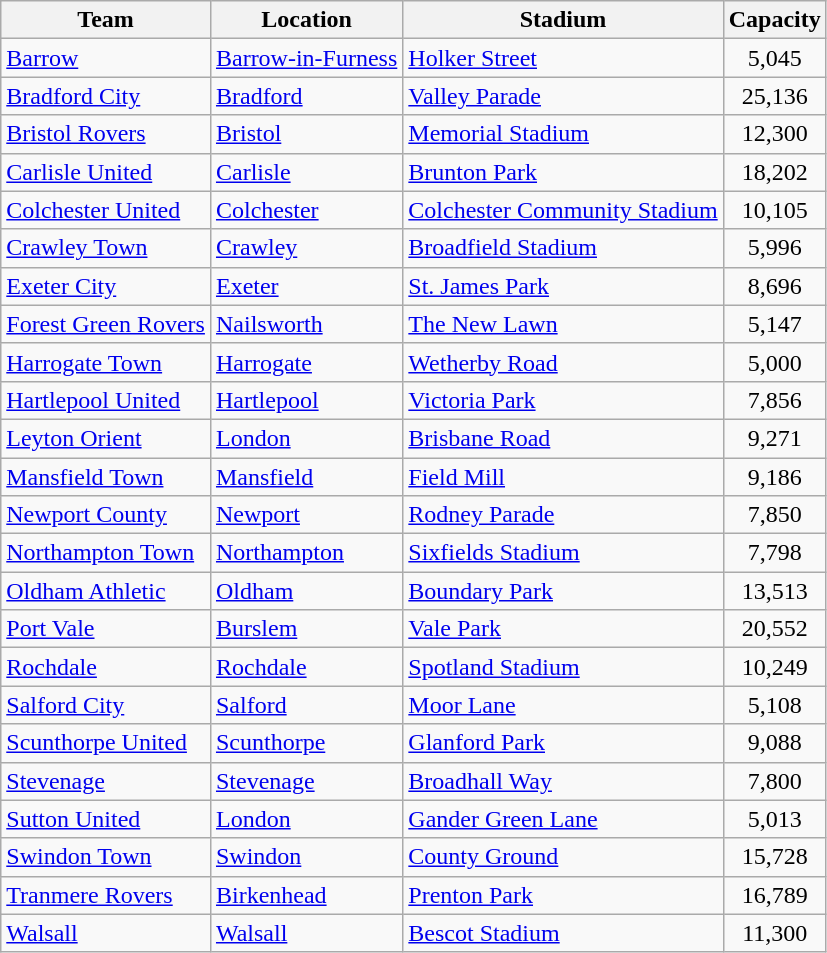<table class="wikitable sortable">
<tr>
<th>Team</th>
<th>Location</th>
<th>Stadium</th>
<th>Capacity</th>
</tr>
<tr>
<td><a href='#'>Barrow</a></td>
<td><a href='#'>Barrow-in-Furness</a></td>
<td><a href='#'>Holker Street</a></td>
<td align="center">5,045</td>
</tr>
<tr>
<td><a href='#'>Bradford City</a></td>
<td><a href='#'>Bradford</a></td>
<td><a href='#'>Valley Parade</a></td>
<td align="center">25,136</td>
</tr>
<tr>
<td><a href='#'>Bristol Rovers</a></td>
<td><a href='#'>Bristol</a></td>
<td><a href='#'>Memorial Stadium</a></td>
<td align="center">12,300</td>
</tr>
<tr>
<td><a href='#'>Carlisle United</a></td>
<td><a href='#'>Carlisle</a></td>
<td><a href='#'>Brunton Park</a></td>
<td align="center"->18,202</td>
</tr>
<tr>
<td><a href='#'>Colchester United</a></td>
<td><a href='#'>Colchester</a></td>
<td><a href='#'>Colchester Community Stadium</a></td>
<td align="center">10,105</td>
</tr>
<tr>
<td><a href='#'>Crawley Town</a></td>
<td><a href='#'>Crawley</a></td>
<td><a href='#'>Broadfield Stadium</a></td>
<td align="center">5,996</td>
</tr>
<tr>
<td><a href='#'>Exeter City</a></td>
<td><a href='#'>Exeter</a></td>
<td><a href='#'>St. James Park</a></td>
<td align="center">8,696</td>
</tr>
<tr>
<td><a href='#'>Forest Green Rovers</a></td>
<td><a href='#'>Nailsworth</a></td>
<td><a href='#'>The New Lawn</a></td>
<td align="center">5,147</td>
</tr>
<tr>
<td><a href='#'>Harrogate Town</a></td>
<td><a href='#'>Harrogate</a></td>
<td><a href='#'>Wetherby Road</a></td>
<td align="center">5,000</td>
</tr>
<tr>
<td><a href='#'>Hartlepool United</a></td>
<td><a href='#'>Hartlepool</a></td>
<td><a href='#'>Victoria Park</a></td>
<td align="center">7,856</td>
</tr>
<tr>
<td><a href='#'>Leyton Orient</a></td>
<td><a href='#'>London</a> </td>
<td><a href='#'>Brisbane Road</a></td>
<td align="center">9,271</td>
</tr>
<tr>
<td><a href='#'>Mansfield Town</a></td>
<td><a href='#'>Mansfield</a></td>
<td><a href='#'>Field Mill</a></td>
<td align="center">9,186</td>
</tr>
<tr>
<td><a href='#'>Newport County</a></td>
<td><a href='#'>Newport</a></td>
<td><a href='#'>Rodney Parade</a></td>
<td align="center">7,850</td>
</tr>
<tr>
<td><a href='#'>Northampton Town</a></td>
<td><a href='#'>Northampton</a></td>
<td><a href='#'>Sixfields Stadium</a></td>
<td align="center">7,798</td>
</tr>
<tr>
<td><a href='#'>Oldham Athletic</a></td>
<td><a href='#'>Oldham</a></td>
<td><a href='#'>Boundary Park</a></td>
<td align="center">13,513</td>
</tr>
<tr>
<td><a href='#'>Port Vale</a></td>
<td><a href='#'>Burslem</a></td>
<td><a href='#'>Vale Park</a></td>
<td align="center">20,552</td>
</tr>
<tr>
<td><a href='#'>Rochdale</a></td>
<td><a href='#'>Rochdale</a></td>
<td><a href='#'>Spotland Stadium</a></td>
<td align="center">10,249</td>
</tr>
<tr>
<td><a href='#'>Salford City</a></td>
<td><a href='#'>Salford</a></td>
<td><a href='#'>Moor Lane</a></td>
<td align="center">5,108</td>
</tr>
<tr>
<td><a href='#'>Scunthorpe United</a></td>
<td><a href='#'>Scunthorpe</a></td>
<td><a href='#'>Glanford Park</a></td>
<td align="center">9,088</td>
</tr>
<tr>
<td><a href='#'>Stevenage</a></td>
<td><a href='#'>Stevenage</a></td>
<td><a href='#'>Broadhall Way</a></td>
<td align="center">7,800</td>
</tr>
<tr>
<td><a href='#'>Sutton United</a></td>
<td><a href='#'>London</a> </td>
<td><a href='#'>Gander Green Lane</a></td>
<td align="center">5,013</td>
</tr>
<tr>
<td><a href='#'>Swindon Town</a></td>
<td><a href='#'>Swindon</a></td>
<td><a href='#'>County Ground</a></td>
<td align="center">15,728</td>
</tr>
<tr>
<td><a href='#'>Tranmere Rovers</a></td>
<td><a href='#'>Birkenhead</a></td>
<td><a href='#'>Prenton Park</a></td>
<td align="center">16,789</td>
</tr>
<tr>
<td><a href='#'>Walsall</a></td>
<td><a href='#'>Walsall</a></td>
<td><a href='#'>Bescot Stadium</a></td>
<td align="center">11,300</td>
</tr>
</table>
